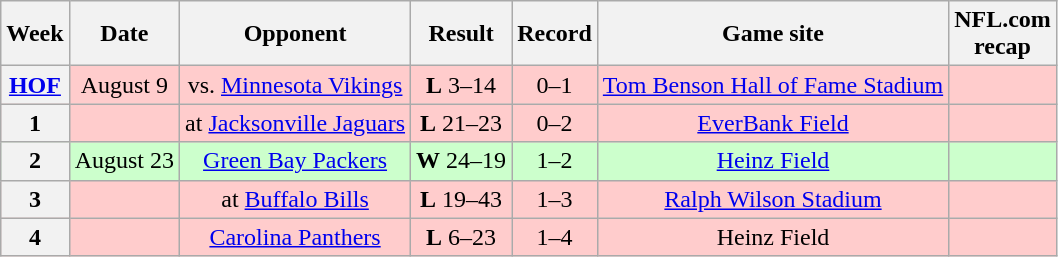<table class="wikitable" style="text-align:center">
<tr>
<th>Week</th>
<th>Date</th>
<th>Opponent</th>
<th>Result</th>
<th>Record</th>
<th>Game site</th>
<th>NFL.com<br>recap</th>
</tr>
<tr style="background:#fcc">
<th><a href='#'>HOF</a></th>
<td>August 9</td>
<td>vs. <a href='#'>Minnesota Vikings</a></td>
<td><strong>L</strong> 3–14</td>
<td>0–1</td>
<td><a href='#'>Tom Benson Hall of Fame Stadium</a> </td>
<td></td>
</tr>
<tr style="background:#fcc">
<th>1</th>
<td></td>
<td>at <a href='#'>Jacksonville Jaguars</a></td>
<td><strong>L</strong> 21–23</td>
<td>0–2</td>
<td><a href='#'>EverBank Field</a></td>
<td></td>
</tr>
<tr style="background:#cfc">
<th>2</th>
<td>August 23</td>
<td><a href='#'>Green Bay Packers</a></td>
<td><strong>W</strong> 24–19</td>
<td>1–2</td>
<td><a href='#'>Heinz Field</a></td>
<td></td>
</tr>
<tr style="background:#fcc">
<th>3</th>
<td></td>
<td>at <a href='#'>Buffalo Bills</a></td>
<td><strong>L</strong> 19–43</td>
<td>1–3</td>
<td><a href='#'>Ralph Wilson Stadium</a></td>
<td></td>
</tr>
<tr style="background:#fcc">
<th>4</th>
<td></td>
<td><a href='#'>Carolina Panthers</a></td>
<td><strong>L</strong> 6–23</td>
<td>1–4</td>
<td>Heinz Field</td>
<td></td>
</tr>
</table>
